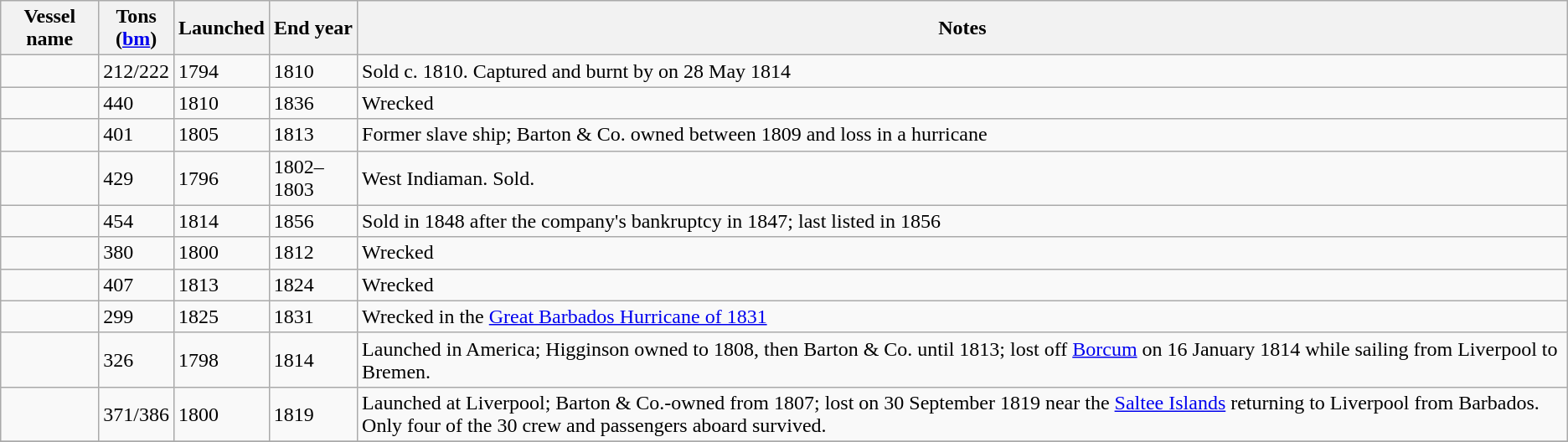<table class="sortable wikitable">
<tr>
<th>Vessel name</th>
<th>Tons<br>(<a href='#'>bm</a>)</th>
<th>Launched</th>
<th>End year</th>
<th>Notes</th>
</tr>
<tr>
<td></td>
<td>212/222</td>
<td>1794</td>
<td>1810</td>
<td>Sold c. 1810. Captured and burnt by  on 28 May 1814</td>
</tr>
<tr>
<td></td>
<td>440</td>
<td>1810</td>
<td>1836</td>
<td>Wrecked</td>
</tr>
<tr>
<td></td>
<td>401</td>
<td>1805</td>
<td>1813</td>
<td>Former slave ship; Barton & Co. owned between 1809 and loss in a hurricane</td>
</tr>
<tr>
<td></td>
<td>429</td>
<td>1796</td>
<td>1802–1803</td>
<td>West Indiaman. Sold.</td>
</tr>
<tr>
<td></td>
<td>454</td>
<td>1814</td>
<td>1856</td>
<td>Sold in 1848 after the company's bankruptcy in 1847; last listed in 1856</td>
</tr>
<tr>
<td></td>
<td>380</td>
<td>1800</td>
<td>1812</td>
<td>Wrecked</td>
</tr>
<tr>
<td></td>
<td>407</td>
<td>1813</td>
<td>1824</td>
<td>Wrecked</td>
</tr>
<tr>
<td></td>
<td>299</td>
<td>1825</td>
<td>1831</td>
<td>Wrecked in the <a href='#'>Great Barbados Hurricane of 1831</a></td>
</tr>
<tr>
<td></td>
<td>326</td>
<td>1798</td>
<td>1814</td>
<td>Launched in America; Higginson owned to 1808, then Barton & Co. until 1813; lost off <a href='#'>Borcum</a> on 16 January 1814 while sailing from Liverpool to Bremen.</td>
</tr>
<tr>
<td></td>
<td>371/386</td>
<td>1800</td>
<td>1819</td>
<td>Launched at Liverpool; Barton & Co.-owned from 1807; lost on 30 September 1819 near the <a href='#'>Saltee Islands</a> returning to Liverpool from Barbados. Only four of the 30 crew and passengers aboard survived.</td>
</tr>
<tr>
</tr>
</table>
